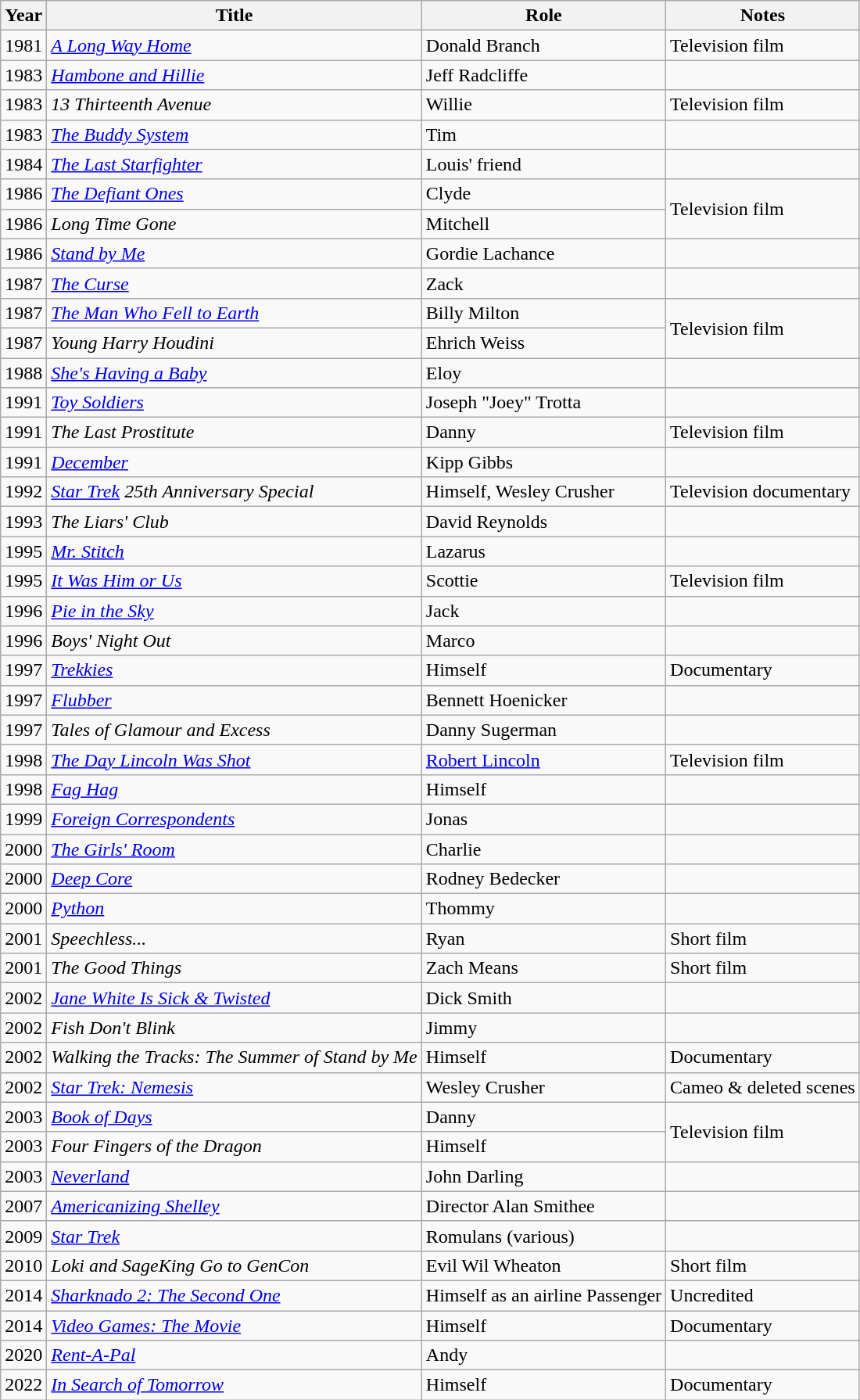<table class="wikitable sortable plainrowheaders">
<tr>
<th>Year</th>
<th>Title</th>
<th>Role</th>
<th class="unsortable">Notes</th>
</tr>
<tr>
<td>1981</td>
<td><em><a href='#'>A Long Way Home</a></em></td>
<td>Donald Branch</td>
<td>Television film</td>
</tr>
<tr>
<td>1983</td>
<td><em><a href='#'>Hambone and Hillie</a></em></td>
<td>Jeff Radcliffe</td>
<td></td>
</tr>
<tr>
<td>1983</td>
<td><em>13 Thirteenth Avenue</em></td>
<td>Willie</td>
<td>Television film</td>
</tr>
<tr>
<td>1983</td>
<td><em><a href='#'>The Buddy System</a></em></td>
<td>Tim</td>
<td></td>
</tr>
<tr>
<td>1984</td>
<td><em><a href='#'>The Last Starfighter</a></em></td>
<td>Louis' friend</td>
<td></td>
</tr>
<tr>
<td>1986</td>
<td><em><a href='#'>The Defiant Ones</a></em></td>
<td>Clyde</td>
<td rowspan="2">Television film</td>
</tr>
<tr>
<td>1986</td>
<td><em>Long Time Gone</em></td>
<td>Mitchell</td>
</tr>
<tr>
<td>1986</td>
<td><em><a href='#'>Stand by Me</a></em></td>
<td>Gordie Lachance</td>
<td></td>
</tr>
<tr>
<td>1987</td>
<td><em><a href='#'>The Curse</a></em></td>
<td>Zack</td>
<td></td>
</tr>
<tr>
<td>1987</td>
<td><em><a href='#'>The Man Who Fell to Earth</a></em></td>
<td>Billy Milton</td>
<td rowspan="2">Television film</td>
</tr>
<tr>
<td>1987</td>
<td><em>Young Harry Houdini</em></td>
<td>Ehrich Weiss</td>
</tr>
<tr>
<td>1988</td>
<td><em><a href='#'>She's Having a Baby</a></em></td>
<td>Eloy</td>
<td></td>
</tr>
<tr>
<td>1991</td>
<td><em><a href='#'>Toy Soldiers</a></em></td>
<td>Joseph "Joey" Trotta</td>
<td></td>
</tr>
<tr>
<td>1991</td>
<td><em>The Last Prostitute</em></td>
<td>Danny</td>
<td>Television film</td>
</tr>
<tr>
<td>1991</td>
<td><em><a href='#'>December</a></em></td>
<td>Kipp Gibbs</td>
<td></td>
</tr>
<tr>
<td>1992</td>
<td><em><a href='#'>Star Trek</a> 25th Anniversary Special</em></td>
<td>Himself, Wesley Crusher</td>
<td>Television documentary</td>
</tr>
<tr>
<td>1993</td>
<td><em>The Liars' Club</em></td>
<td>David Reynolds</td>
<td></td>
</tr>
<tr>
<td>1995</td>
<td><em><a href='#'>Mr. Stitch</a></em></td>
<td>Lazarus</td>
<td></td>
</tr>
<tr>
<td>1995</td>
<td><em><a href='#'>It Was Him or Us</a></em></td>
<td>Scottie</td>
<td>Television film</td>
</tr>
<tr>
<td>1996</td>
<td><em><a href='#'>Pie in the Sky</a></em></td>
<td>Jack</td>
<td></td>
</tr>
<tr>
<td>1996</td>
<td><em>Boys' Night Out</em></td>
<td>Marco</td>
<td></td>
</tr>
<tr>
<td>1997</td>
<td><em><a href='#'>Trekkies</a></em></td>
<td>Himself</td>
<td>Documentary</td>
</tr>
<tr>
<td>1997</td>
<td><em><a href='#'>Flubber</a></em></td>
<td>Bennett Hoenicker</td>
<td></td>
</tr>
<tr>
<td>1997</td>
<td><em>Tales of Glamour and Excess</em></td>
<td>Danny Sugerman</td>
<td></td>
</tr>
<tr>
<td>1998</td>
<td><em><a href='#'>The Day Lincoln Was Shot</a></em></td>
<td><a href='#'>Robert Lincoln</a></td>
<td>Television film</td>
</tr>
<tr>
<td>1998</td>
<td><em><a href='#'>Fag Hag</a></em></td>
<td>Himself</td>
<td></td>
</tr>
<tr>
<td>1999</td>
<td><em><a href='#'>Foreign Correspondents</a></em></td>
<td>Jonas</td>
<td></td>
</tr>
<tr>
<td>2000</td>
<td><em><a href='#'>The Girls' Room</a></em></td>
<td>Charlie</td>
<td></td>
</tr>
<tr>
<td>2000</td>
<td><em><a href='#'>Deep Core</a></em></td>
<td>Rodney Bedecker</td>
<td></td>
</tr>
<tr>
<td>2000</td>
<td><em><a href='#'>Python</a></em></td>
<td>Thommy</td>
<td></td>
</tr>
<tr>
<td>2001</td>
<td><em>Speechless...</em></td>
<td>Ryan</td>
<td>Short film</td>
</tr>
<tr>
<td>2001</td>
<td><em>The Good Things</em></td>
<td>Zach Means</td>
<td>Short film</td>
</tr>
<tr>
<td>2002</td>
<td><em><a href='#'>Jane White Is Sick & Twisted</a></em></td>
<td>Dick Smith</td>
<td></td>
</tr>
<tr>
<td>2002</td>
<td><em>Fish Don't Blink</em></td>
<td>Jimmy</td>
<td></td>
</tr>
<tr>
<td>2002</td>
<td><em>Walking the Tracks: The Summer of Stand by Me</em></td>
<td>Himself</td>
<td>Documentary</td>
</tr>
<tr>
<td>2002</td>
<td><em><a href='#'>Star Trek: Nemesis</a></em></td>
<td>Wesley Crusher</td>
<td>Cameo & deleted scenes</td>
</tr>
<tr>
<td>2003</td>
<td><em><a href='#'>Book of Days</a></em></td>
<td>Danny</td>
<td rowspan="2">Television film</td>
</tr>
<tr>
<td>2003</td>
<td><em>Four Fingers of the Dragon</em></td>
<td>Himself</td>
</tr>
<tr>
<td>2003</td>
<td><em><a href='#'>Neverland</a></em></td>
<td>John Darling</td>
<td></td>
</tr>
<tr>
<td>2007</td>
<td><em><a href='#'>Americanizing Shelley</a></em></td>
<td>Director Alan Smithee</td>
<td></td>
</tr>
<tr>
<td>2009</td>
<td><em><a href='#'>Star Trek</a></em></td>
<td>Romulans (various)</td>
<td></td>
</tr>
<tr>
<td>2010</td>
<td><em>Loki and SageKing Go to GenCon</em></td>
<td>Evil Wil Wheaton</td>
<td>Short film</td>
</tr>
<tr>
<td>2014</td>
<td><em><a href='#'>Sharknado 2: The Second One</a></em></td>
<td>Himself as an airline Passenger</td>
<td>Uncredited</td>
</tr>
<tr>
<td>2014</td>
<td><em><a href='#'>Video Games: The Movie</a></em></td>
<td>Himself</td>
<td>Documentary</td>
</tr>
<tr>
<td>2020</td>
<td><em><a href='#'>Rent-A-Pal</a></em></td>
<td>Andy</td>
<td></td>
</tr>
<tr>
<td>2022</td>
<td><em><a href='#'>In Search of Tomorrow</a></em></td>
<td>Himself</td>
<td>Documentary</td>
</tr>
</table>
